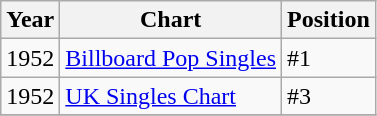<table class="wikitable">
<tr>
<th>Year</th>
<th>Chart</th>
<th>Position</th>
</tr>
<tr>
<td>1952</td>
<td><a href='#'>Billboard Pop Singles</a></td>
<td>#1</td>
</tr>
<tr>
<td>1952</td>
<td><a href='#'>UK Singles Chart</a></td>
<td>#3</td>
</tr>
<tr>
</tr>
</table>
